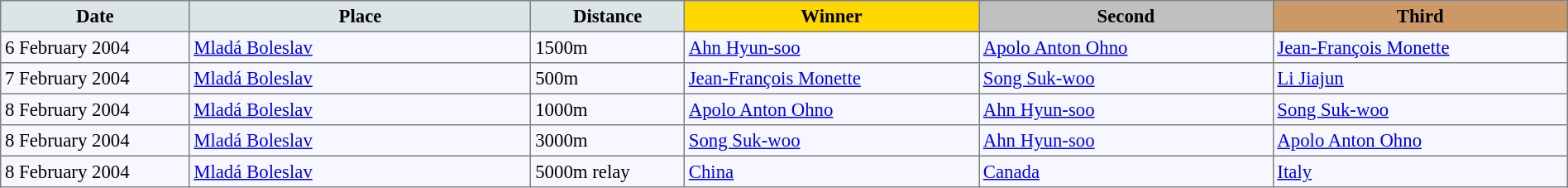<table bgcolor="#f7f8ff" cellpadding="3" cellspacing="0" border="1" style="font-size: 95%; border: gray solid 1px; border-collapse: collapse;">
<tr bgcolor="#CCCCCC">
<td align="center" bgcolor="#DCE5E5" width="150"><strong>Date</strong></td>
<td align="center" bgcolor="#DCE5E5" width="280"><strong>Place</strong></td>
<td align="center" bgcolor="#DCE5E5" width="120"><strong>Distance</strong></td>
<td align="center" bgcolor="gold" width="240"><strong>Winner</strong></td>
<td align="center" bgcolor="silver" width="240"><strong>Second</strong></td>
<td align="center" bgcolor="CC9966" width="240"><strong>Third</strong></td>
</tr>
<tr align="left">
<td>6 February 2004</td>
<td> <a href='#'>Mladá Boleslav</a></td>
<td>1500m</td>
<td> <a href='#'>Ahn Hyun-soo</a></td>
<td> <a href='#'>Apolo Anton Ohno</a></td>
<td> <a href='#'>Jean-François Monette</a></td>
</tr>
<tr align="left">
<td>7 February 2004</td>
<td> <a href='#'>Mladá Boleslav</a></td>
<td>500m</td>
<td> <a href='#'>Jean-François Monette</a></td>
<td> <a href='#'>Song Suk-woo</a></td>
<td> <a href='#'>Li Jiajun</a></td>
</tr>
<tr align="left">
<td>8 February 2004</td>
<td> <a href='#'>Mladá Boleslav</a></td>
<td>1000m</td>
<td> <a href='#'>Apolo Anton Ohno</a></td>
<td> <a href='#'>Ahn Hyun-soo</a></td>
<td> <a href='#'>Song Suk-woo</a></td>
</tr>
<tr align="left">
<td>8 February 2004</td>
<td> <a href='#'>Mladá Boleslav</a></td>
<td>3000m</td>
<td> <a href='#'>Song Suk-woo</a></td>
<td> <a href='#'>Ahn Hyun-soo</a></td>
<td> <a href='#'>Apolo Anton Ohno</a></td>
</tr>
<tr align="left">
<td>8 February 2004</td>
<td> <a href='#'>Mladá Boleslav</a></td>
<td>5000m relay</td>
<td> <a href='#'>China</a></td>
<td> <a href='#'>Canada</a></td>
<td> <a href='#'>Italy</a></td>
</tr>
</table>
